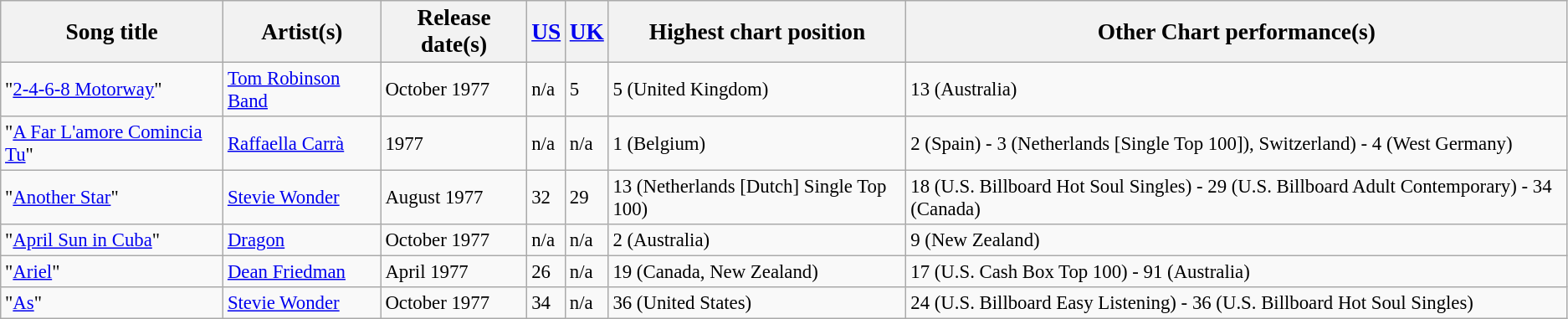<table class="wikitable sortable" style="font-size:95%;">
<tr>
<th><big>Song title</big></th>
<th><big>Artist(s)</big></th>
<th><big>Release date(s)</big></th>
<th><big><a href='#'>US</a></big></th>
<th><big><a href='#'>UK</a></big></th>
<th><big>Highest chart position</big></th>
<th><big>Other Chart performance(s)</big></th>
</tr>
<tr>
<td>"<a href='#'>2-4-6-8 Motorway</a>"</td>
<td><a href='#'>Tom Robinson Band</a></td>
<td>October 1977</td>
<td>n/a</td>
<td>5</td>
<td>5 (United Kingdom)</td>
<td>13 (Australia)</td>
</tr>
<tr>
<td>"<a href='#'>A Far L'amore Comincia Tu</a>"</td>
<td><a href='#'>Raffaella Carrà</a></td>
<td>1977</td>
<td>n/a</td>
<td>n/a</td>
<td>1 (Belgium)</td>
<td>2 (Spain) - 3 (Netherlands [Single Top 100]), Switzerland) - 4 (West Germany)</td>
</tr>
<tr>
<td>"<a href='#'>Another Star</a>"</td>
<td><a href='#'>Stevie Wonder</a></td>
<td>August 1977</td>
<td>32</td>
<td>29</td>
<td>13 (Netherlands [Dutch] Single Top 100)</td>
<td>18 (U.S. Billboard Hot Soul Singles) - 29 (U.S. Billboard Adult Contemporary) - 34 (Canada)</td>
</tr>
<tr>
<td>"<a href='#'>April Sun in Cuba</a>"</td>
<td><a href='#'>Dragon</a></td>
<td>October 1977</td>
<td>n/a</td>
<td>n/a</td>
<td>2 (Australia)</td>
<td>9 (New Zealand)</td>
</tr>
<tr>
<td>"<a href='#'>Ariel</a>"</td>
<td><a href='#'>Dean Friedman</a></td>
<td>April 1977</td>
<td>26</td>
<td>n/a</td>
<td>19 (Canada, New Zealand)</td>
<td>17 (U.S. Cash Box Top 100) - 91 (Australia)</td>
</tr>
<tr>
<td>"<a href='#'>As</a>"</td>
<td><a href='#'>Stevie Wonder</a></td>
<td>October 1977</td>
<td>34</td>
<td>n/a</td>
<td>36 (United States)</td>
<td>24 (U.S. Billboard Easy Listening) - 36 (U.S. Billboard Hot Soul Singles)</td>
</tr>
</table>
